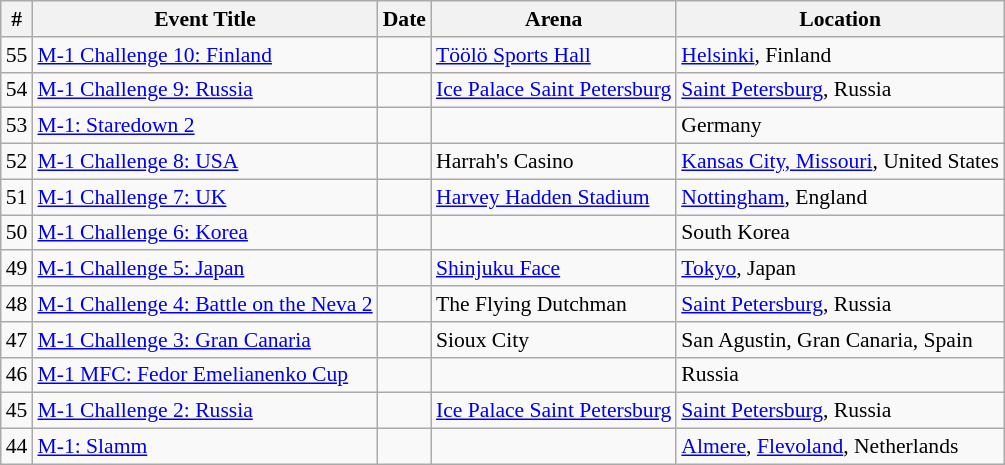<table class="sortable wikitable succession-box" style="font-size:90%;">
<tr>
<th scope="col">#</th>
<th scope="col">Event Title</th>
<th scope="col">Date</th>
<th scope="col">Arena</th>
<th scope="col">Location</th>
</tr>
<tr>
<td align=center>55</td>
<td><a href='#'>M-1 Challenge 10: Finland</a></td>
<td></td>
<td><a href='#'>Töölö Sports Hall</a></td>
<td><a href='#'>Helsinki</a>, Finland</td>
</tr>
<tr>
<td align=center>54</td>
<td><a href='#'>M-1 Challenge 9: Russia</a></td>
<td></td>
<td><a href='#'>Ice Palace Saint Petersburg</a></td>
<td><a href='#'>Saint Petersburg</a>, Russia</td>
</tr>
<tr>
<td align=center>53</td>
<td><a href='#'>M-1: Staredown 2</a></td>
<td></td>
<td></td>
<td>Germany</td>
</tr>
<tr>
<td align=center>52</td>
<td><a href='#'>M-1 Challenge 8: USA</a></td>
<td></td>
<td>Harrah's Casino</td>
<td><a href='#'>Kansas City, Missouri</a>, United States</td>
</tr>
<tr>
<td align=center>51</td>
<td><a href='#'>M-1 Challenge 7: UK</a></td>
<td></td>
<td><a href='#'>Harvey Hadden Stadium</a></td>
<td><a href='#'>Nottingham</a>, England</td>
</tr>
<tr>
<td align=center>50</td>
<td><a href='#'>M-1 Challenge 6: Korea</a></td>
<td></td>
<td></td>
<td>South Korea</td>
</tr>
<tr>
<td align=center>49</td>
<td><a href='#'>M-1 Challenge 5: Japan</a></td>
<td></td>
<td><a href='#'>Shinjuku Face</a></td>
<td><a href='#'>Tokyo</a>, Japan</td>
</tr>
<tr>
<td align=center>48</td>
<td><a href='#'>M-1 Challenge 4: Battle on the Neva 2</a></td>
<td></td>
<td>The Flying Dutchman</td>
<td><a href='#'>Saint Petersburg</a>, Russia</td>
</tr>
<tr>
<td align=center>47</td>
<td><a href='#'>M-1 Challenge 3: Gran Canaria</a></td>
<td></td>
<td>Sioux City</td>
<td>San Agustin, Gran Canaria, Spain</td>
</tr>
<tr>
<td align=center>46</td>
<td><a href='#'>M-1 MFC: Fedor Emelianenko Cup</a></td>
<td></td>
<td></td>
<td>Russia</td>
</tr>
<tr>
<td align=center>45</td>
<td><a href='#'>M-1 Challenge 2: Russia</a></td>
<td></td>
<td><a href='#'>Ice Palace Saint Petersburg</a></td>
<td><a href='#'>Saint Petersburg</a>, Russia</td>
</tr>
<tr>
<td align=center>44</td>
<td><a href='#'>M-1: Slamm</a></td>
<td></td>
<td></td>
<td><a href='#'>Almere</a>, <a href='#'>Flevoland</a>, Netherlands</td>
</tr>
</table>
